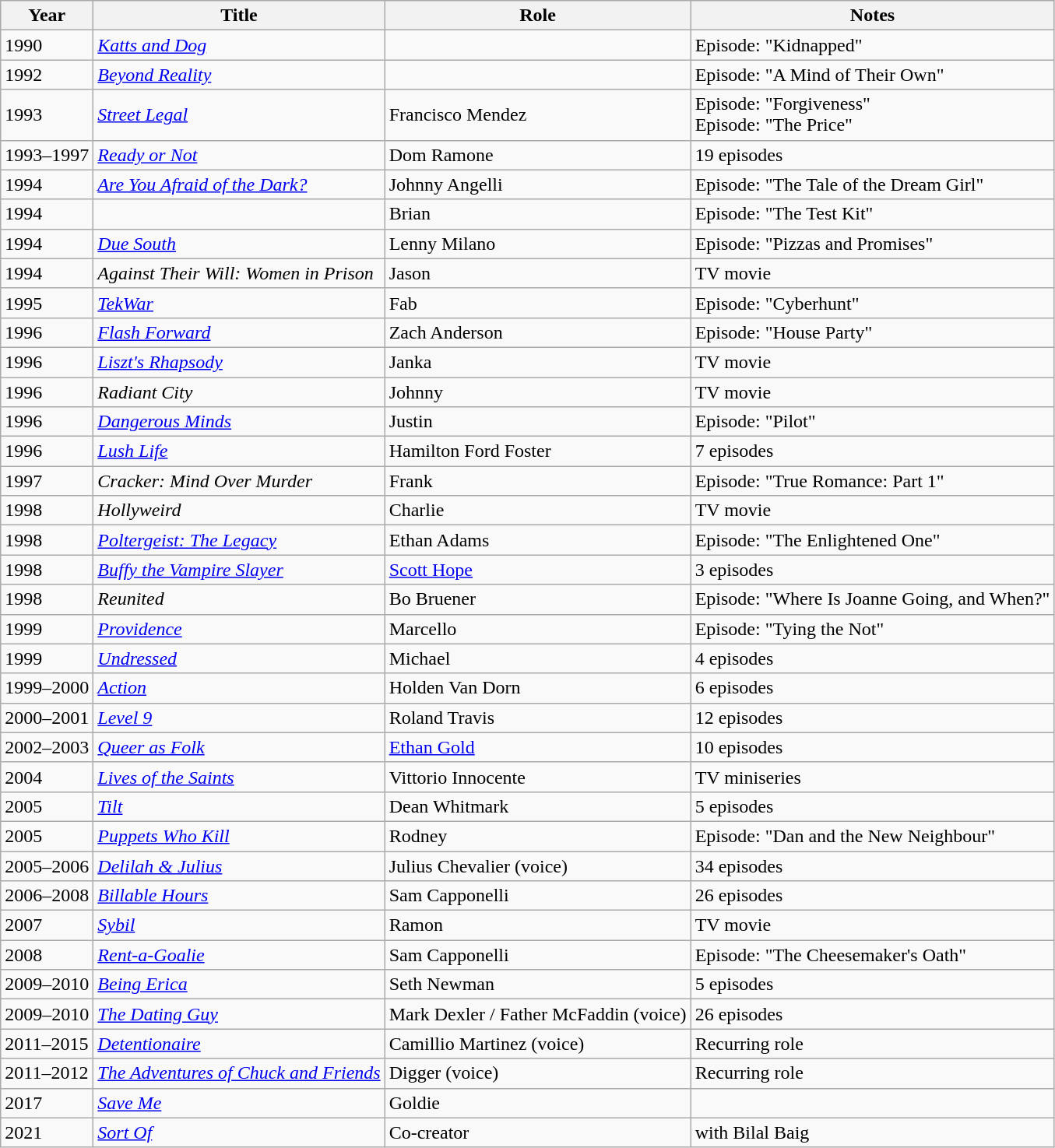<table class="wikitable sortable">
<tr>
<th>Year</th>
<th>Title</th>
<th>Role</th>
<th class="unsortable">Notes</th>
</tr>
<tr>
<td>1990</td>
<td><em><a href='#'>Katts and Dog</a></em></td>
<td></td>
<td>Episode: "Kidnapped"</td>
</tr>
<tr>
<td>1992</td>
<td><em><a href='#'>Beyond Reality</a></em></td>
<td></td>
<td>Episode: "A Mind of Their Own"</td>
</tr>
<tr>
<td>1993</td>
<td><em><a href='#'>Street Legal</a></em></td>
<td>Francisco Mendez</td>
<td>Episode: "Forgiveness"<br>Episode: "The Price"</td>
</tr>
<tr>
<td>1993–1997</td>
<td><em><a href='#'>Ready or Not</a></em></td>
<td>Dom Ramone</td>
<td>19 episodes</td>
</tr>
<tr>
<td>1994</td>
<td><em><a href='#'>Are You Afraid of the Dark?</a></em></td>
<td>Johnny Angelli</td>
<td>Episode: "The Tale of the Dream Girl"</td>
</tr>
<tr>
<td>1994</td>
<td><em></em></td>
<td>Brian</td>
<td>Episode: "The Test Kit"</td>
</tr>
<tr>
<td>1994</td>
<td><em><a href='#'>Due South</a></em></td>
<td>Lenny Milano</td>
<td>Episode: "Pizzas and Promises"</td>
</tr>
<tr>
<td>1994</td>
<td><em>Against Their Will: Women in Prison</em></td>
<td>Jason</td>
<td>TV movie</td>
</tr>
<tr>
<td>1995</td>
<td><em><a href='#'>TekWar</a></em></td>
<td>Fab</td>
<td>Episode: "Cyberhunt"</td>
</tr>
<tr>
<td>1996</td>
<td><em><a href='#'>Flash Forward</a></em></td>
<td>Zach Anderson</td>
<td>Episode: "House Party"</td>
</tr>
<tr>
<td>1996</td>
<td><em><a href='#'>Liszt's Rhapsody</a></em></td>
<td>Janka</td>
<td>TV movie</td>
</tr>
<tr>
<td>1996</td>
<td><em>Radiant City</em></td>
<td>Johnny</td>
<td>TV movie</td>
</tr>
<tr>
<td>1996</td>
<td><em><a href='#'>Dangerous Minds</a></em></td>
<td>Justin</td>
<td>Episode: "Pilot"</td>
</tr>
<tr>
<td>1996</td>
<td><em><a href='#'>Lush Life</a></em></td>
<td>Hamilton Ford Foster</td>
<td>7 episodes</td>
</tr>
<tr>
<td>1997</td>
<td><em>Cracker: Mind Over Murder</em></td>
<td>Frank</td>
<td>Episode: "True Romance: Part 1"</td>
</tr>
<tr>
<td>1998</td>
<td><em>Hollyweird</em></td>
<td>Charlie</td>
<td>TV movie</td>
</tr>
<tr>
<td>1998</td>
<td><em><a href='#'>Poltergeist: The Legacy</a></em></td>
<td>Ethan Adams</td>
<td>Episode: "The Enlightened One"</td>
</tr>
<tr>
<td>1998</td>
<td><em><a href='#'>Buffy the Vampire Slayer</a></em></td>
<td><a href='#'>Scott Hope</a></td>
<td>3 episodes</td>
</tr>
<tr>
<td>1998</td>
<td><em>Reunited</em></td>
<td>Bo Bruener</td>
<td>Episode: "Where Is Joanne Going, and When?"</td>
</tr>
<tr>
<td>1999</td>
<td><em><a href='#'>Providence</a></em></td>
<td>Marcello</td>
<td>Episode: "Tying the Not"</td>
</tr>
<tr>
<td>1999</td>
<td><em><a href='#'>Undressed</a></em></td>
<td>Michael</td>
<td>4 episodes</td>
</tr>
<tr>
<td>1999–2000</td>
<td><em><a href='#'>Action</a></em></td>
<td>Holden Van Dorn</td>
<td>6 episodes</td>
</tr>
<tr>
<td>2000–2001</td>
<td><em><a href='#'>Level 9</a></em></td>
<td>Roland Travis</td>
<td>12 episodes</td>
</tr>
<tr>
<td>2002–2003</td>
<td><em><a href='#'>Queer as Folk</a></em></td>
<td><a href='#'>Ethan Gold</a></td>
<td>10 episodes</td>
</tr>
<tr>
<td>2004</td>
<td><em><a href='#'>Lives of the Saints</a></em></td>
<td>Vittorio Innocente</td>
<td>TV miniseries</td>
</tr>
<tr>
<td>2005</td>
<td><em><a href='#'>Tilt</a></em></td>
<td>Dean Whitmark</td>
<td>5 episodes</td>
</tr>
<tr>
<td>2005</td>
<td><em><a href='#'>Puppets Who Kill</a></em></td>
<td>Rodney</td>
<td>Episode: "Dan and the New Neighbour"</td>
</tr>
<tr>
<td>2005–2006</td>
<td><em><a href='#'>Delilah & Julius</a></em></td>
<td>Julius Chevalier (voice)</td>
<td>34 episodes</td>
</tr>
<tr>
<td>2006–2008</td>
<td><em><a href='#'>Billable Hours</a></em></td>
<td>Sam Capponelli</td>
<td>26 episodes</td>
</tr>
<tr>
<td>2007</td>
<td><em><a href='#'>Sybil</a></em></td>
<td>Ramon</td>
<td>TV movie</td>
</tr>
<tr>
<td>2008</td>
<td><em><a href='#'>Rent-a-Goalie</a></em></td>
<td>Sam Capponelli</td>
<td>Episode: "The Cheesemaker's Oath"</td>
</tr>
<tr>
<td>2009–2010</td>
<td><em><a href='#'>Being Erica</a></em></td>
<td>Seth Newman</td>
<td>5 episodes</td>
</tr>
<tr>
<td>2009–2010</td>
<td data-sort-value="Dating Guy, The"><em><a href='#'>The Dating Guy</a></em></td>
<td>Mark Dexler / Father McFaddin (voice)</td>
<td>26 episodes</td>
</tr>
<tr>
<td>2011–2015</td>
<td><em><a href='#'>Detentionaire</a></em></td>
<td>Camillio Martinez (voice)</td>
<td>Recurring role</td>
</tr>
<tr>
<td>2011–2012</td>
<td data-sort-value="Adventures of Chuck and Friends, The"><em><a href='#'>The Adventures of Chuck and Friends</a></em></td>
<td>Digger (voice)</td>
<td>Recurring role</td>
</tr>
<tr>
<td>2017</td>
<td><em><a href='#'>Save Me</a></em></td>
<td>Goldie</td>
<td></td>
</tr>
<tr>
<td>2021</td>
<td><em><a href='#'>Sort Of</a></em></td>
<td>Co-creator</td>
<td>with Bilal Baig</td>
</tr>
</table>
